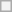<table class="wikitable">
<tr>
<th></th>
</tr>
</table>
